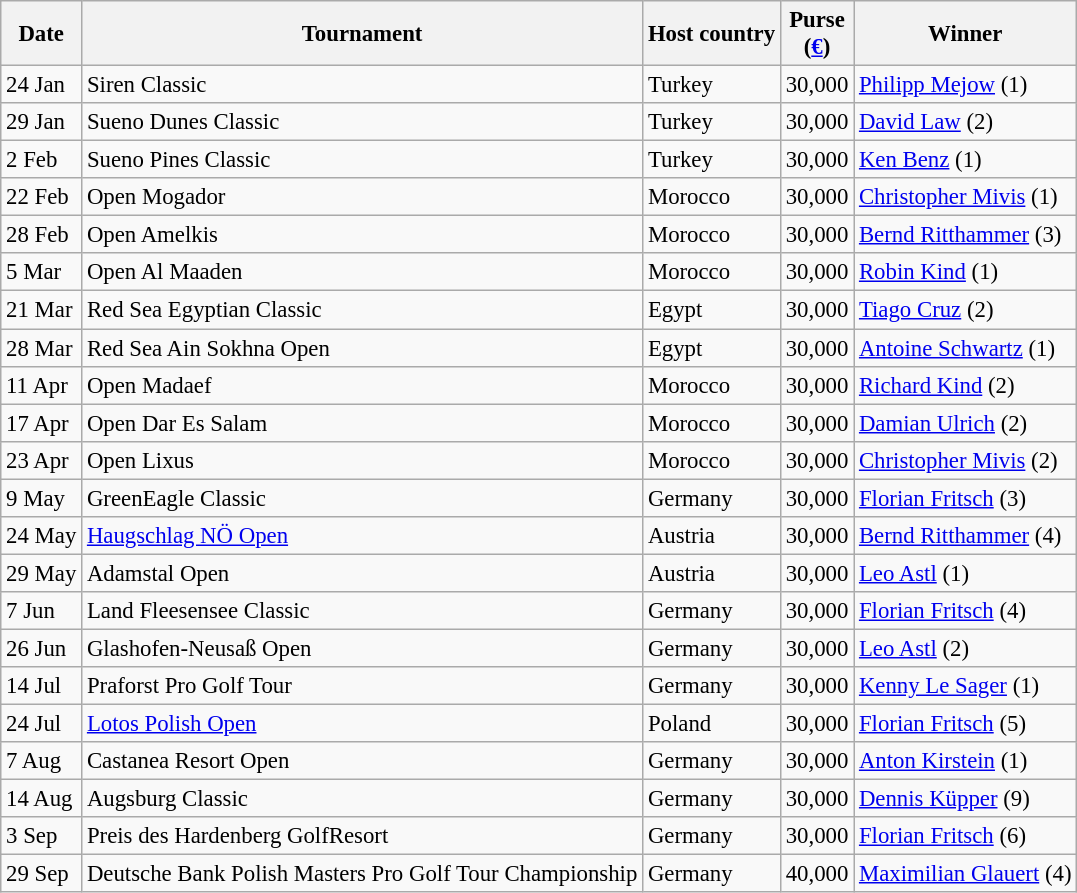<table class="wikitable" style="font-size:95%;">
<tr>
<th>Date</th>
<th>Tournament</th>
<th>Host country</th>
<th>Purse<br>(<a href='#'>€</a>)</th>
<th>Winner</th>
</tr>
<tr>
<td>24 Jan</td>
<td>Siren Classic</td>
<td>Turkey</td>
<td align=right>30,000</td>
<td> <a href='#'>Philipp Mejow</a> (1)</td>
</tr>
<tr>
<td>29 Jan</td>
<td>Sueno Dunes Classic</td>
<td>Turkey</td>
<td align=right>30,000</td>
<td> <a href='#'>David Law</a> (2)</td>
</tr>
<tr>
<td>2 Feb</td>
<td>Sueno Pines Classic</td>
<td>Turkey</td>
<td align=right>30,000</td>
<td> <a href='#'>Ken Benz</a> (1)</td>
</tr>
<tr>
<td>22 Feb</td>
<td>Open Mogador</td>
<td>Morocco</td>
<td align=right>30,000</td>
<td> <a href='#'>Christopher Mivis</a> (1)</td>
</tr>
<tr>
<td>28 Feb</td>
<td>Open Amelkis</td>
<td>Morocco</td>
<td align=right>30,000</td>
<td> <a href='#'>Bernd Ritthammer</a> (3)</td>
</tr>
<tr>
<td>5 Mar</td>
<td>Open Al Maaden</td>
<td>Morocco</td>
<td align=right>30,000</td>
<td> <a href='#'>Robin Kind</a> (1)</td>
</tr>
<tr>
<td>21 Mar</td>
<td>Red Sea Egyptian Classic</td>
<td>Egypt</td>
<td align=right>30,000</td>
<td> <a href='#'>Tiago Cruz</a> (2)</td>
</tr>
<tr>
<td>28 Mar</td>
<td>Red Sea Ain Sokhna Open</td>
<td>Egypt</td>
<td align=right>30,000</td>
<td> <a href='#'>Antoine Schwartz</a> (1)</td>
</tr>
<tr>
<td>11 Apr</td>
<td>Open Madaef</td>
<td>Morocco</td>
<td align=right>30,000</td>
<td> <a href='#'>Richard Kind</a> (2)</td>
</tr>
<tr>
<td>17 Apr</td>
<td>Open Dar Es Salam</td>
<td>Morocco</td>
<td align=right>30,000</td>
<td> <a href='#'>Damian Ulrich</a> (2)</td>
</tr>
<tr>
<td>23 Apr</td>
<td>Open Lixus</td>
<td>Morocco</td>
<td align=right>30,000</td>
<td> <a href='#'>Christopher Mivis</a> (2)</td>
</tr>
<tr>
<td>9 May</td>
<td>GreenEagle Classic</td>
<td>Germany</td>
<td align=right>30,000</td>
<td> <a href='#'>Florian Fritsch</a> (3)</td>
</tr>
<tr>
<td>24 May</td>
<td><a href='#'>Haugschlag NÖ Open</a></td>
<td>Austria</td>
<td align=right>30,000</td>
<td> <a href='#'>Bernd Ritthammer</a> (4)</td>
</tr>
<tr>
<td>29 May</td>
<td>Adamstal Open</td>
<td>Austria</td>
<td align=right>30,000</td>
<td> <a href='#'>Leo Astl</a> (1)</td>
</tr>
<tr>
<td>7 Jun</td>
<td>Land Fleesensee Classic</td>
<td>Germany</td>
<td align=right>30,000</td>
<td> <a href='#'>Florian Fritsch</a> (4)</td>
</tr>
<tr>
<td>26 Jun</td>
<td>Glashofen-Neusaß Open</td>
<td>Germany</td>
<td align=right>30,000</td>
<td> <a href='#'>Leo Astl</a> (2)</td>
</tr>
<tr>
<td>14 Jul</td>
<td>Praforst Pro Golf Tour</td>
<td>Germany</td>
<td align=right>30,000</td>
<td> <a href='#'>Kenny Le Sager</a> (1)</td>
</tr>
<tr>
<td>24 Jul</td>
<td><a href='#'>Lotos Polish Open</a></td>
<td>Poland</td>
<td align=right>30,000</td>
<td> <a href='#'>Florian Fritsch</a> (5)</td>
</tr>
<tr>
<td>7 Aug</td>
<td>Castanea Resort Open</td>
<td>Germany</td>
<td align=right>30,000</td>
<td> <a href='#'>Anton Kirstein</a> (1)</td>
</tr>
<tr>
<td>14 Aug</td>
<td>Augsburg Classic</td>
<td>Germany</td>
<td align=right>30,000</td>
<td> <a href='#'>Dennis Küpper</a> (9)</td>
</tr>
<tr>
<td>3 Sep</td>
<td>Preis des Hardenberg GolfResort</td>
<td>Germany</td>
<td align=right>30,000</td>
<td> <a href='#'>Florian Fritsch</a> (6)</td>
</tr>
<tr>
<td>29 Sep</td>
<td>Deutsche Bank Polish Masters Pro Golf Tour Championship</td>
<td>Germany</td>
<td align=right>40,000</td>
<td> <a href='#'>Maximilian Glauert</a> (4)</td>
</tr>
</table>
